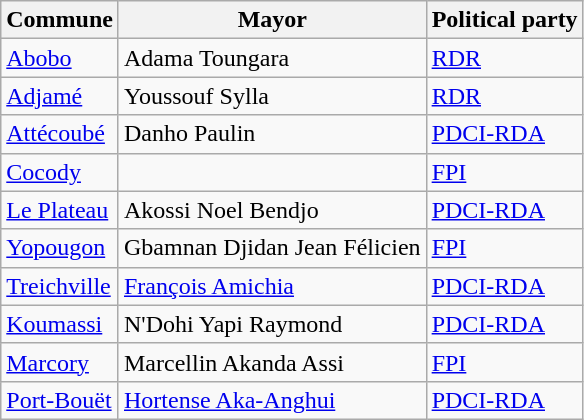<table class=wikitable>
<tr>
<th>Commune</th>
<th>Mayor</th>
<th>Political party</th>
</tr>
<tr>
<td><a href='#'>Abobo</a></td>
<td>Adama Toungara</td>
<td><a href='#'>RDR</a></td>
</tr>
<tr>
<td><a href='#'>Adjamé</a></td>
<td>Youssouf Sylla</td>
<td><a href='#'>RDR</a></td>
</tr>
<tr>
<td><a href='#'>Attécoubé</a></td>
<td>Danho Paulin</td>
<td><a href='#'>PDCI-RDA</a></td>
</tr>
<tr>
<td><a href='#'>Cocody</a></td>
<td></td>
<td><a href='#'>FPI</a></td>
</tr>
<tr>
<td><a href='#'>Le Plateau</a></td>
<td>Akossi Noel Bendjo</td>
<td><a href='#'>PDCI-RDA</a></td>
</tr>
<tr>
<td><a href='#'>Yopougon</a></td>
<td>Gbamnan Djidan Jean Félicien</td>
<td><a href='#'>FPI</a></td>
</tr>
<tr>
<td><a href='#'>Treichville</a></td>
<td><a href='#'>François Amichia</a></td>
<td><a href='#'>PDCI-RDA</a></td>
</tr>
<tr>
<td><a href='#'>Koumassi</a></td>
<td>N'Dohi Yapi Raymond</td>
<td><a href='#'>PDCI-RDA</a></td>
</tr>
<tr>
<td><a href='#'>Marcory</a></td>
<td>Marcellin Akanda Assi</td>
<td><a href='#'>FPI</a></td>
</tr>
<tr>
<td><a href='#'>Port-Bouët</a></td>
<td><a href='#'>Hortense Aka-Anghui</a></td>
<td><a href='#'>PDCI-RDA</a></td>
</tr>
</table>
